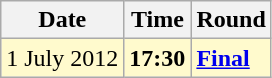<table class="wikitable">
<tr>
<th>Date</th>
<th>Time</th>
<th>Round</th>
</tr>
<tr style=background:lemonchiffon>
<td>1 July 2012</td>
<td><strong>17:30</strong></td>
<td><strong><a href='#'>Final</a></strong></td>
</tr>
</table>
